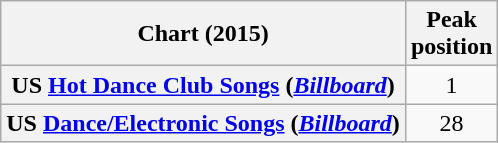<table class="wikitable plainrowheaders" style="text-align:center">
<tr>
<th scope="col">Chart (2015)</th>
<th scope="col">Peak<br>position</th>
</tr>
<tr>
<th scope="row">US <a href='#'>Hot Dance Club Songs</a> (<em><a href='#'>Billboard</a></em>)</th>
<td>1</td>
</tr>
<tr>
<th scope="row">US <a href='#'>Dance/Electronic Songs</a> (<em><a href='#'>Billboard</a></em>)</th>
<td>28</td>
</tr>
</table>
